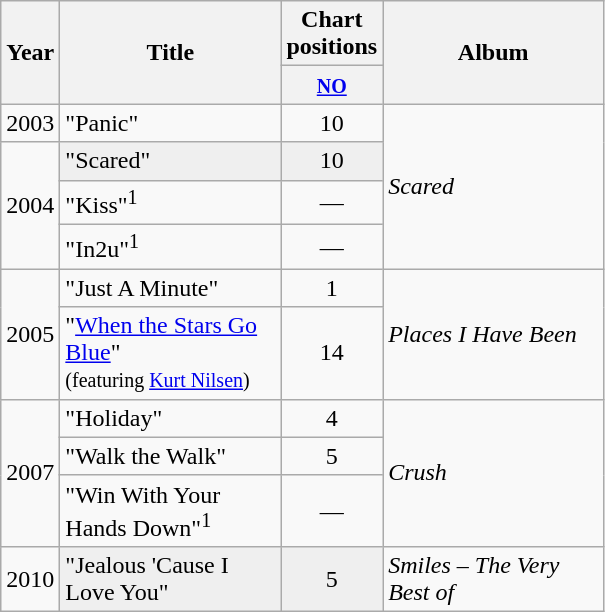<table class="wikitable">
<tr>
<th width="25" rowspan="2">Year</th>
<th width="140" rowspan="2">Title</th>
<th colspan="1">Chart positions</th>
<th width="140" rowspan="2">Album</th>
</tr>
<tr>
<th width="50"><small><a href='#'>NO</a></small></th>
</tr>
<tr>
<td align="left">2003</td>
<td align="left">"Panic"</td>
<td align="center">10</td>
<td align="left" rowspan="4"><em>Scared</em></td>
</tr>
<tr>
<td align="left" rowspan="3">2004</td>
<td align="left" bgcolor="#efefef">"Scared"</td>
<td align="center" bgcolor="#efefef">10</td>
</tr>
<tr>
<td align="left">"Kiss"<sup>1</sup></td>
<td align="center">—</td>
</tr>
<tr>
<td align="left">"In2u"<sup>1</sup></td>
<td align="center">—</td>
</tr>
<tr>
<td align="left" rowspan="2">2005</td>
<td align="left">"Just A Minute"</td>
<td align="center">1</td>
<td align="left" rowspan="2"><em>Places I Have Been</em></td>
</tr>
<tr>
<td align="left">"<a href='#'>When the Stars Go Blue</a>"<br><small>(featuring <a href='#'>Kurt Nilsen</a>)</small></td>
<td align="center">14</td>
</tr>
<tr>
<td align="left" rowspan="3">2007</td>
<td align="left">"Holiday"</td>
<td align="center">4</td>
<td align="left" rowspan="3"><em>Crush</em></td>
</tr>
<tr>
<td align="left">"Walk the Walk"</td>
<td align="center">5</td>
</tr>
<tr>
<td align="left">"Win With Your Hands Down"<sup>1</sup></td>
<td align="center">—</td>
</tr>
<tr>
<td align="left" rowspan="1">2010</td>
<td align="left" bgcolor="#efefef">"Jealous 'Cause I Love You"</td>
<td align="center" bgcolor="#efefef">5</td>
<td align="left" rowspan="1"><em>Smiles – The Very Best of</em></td>
</tr>
</table>
